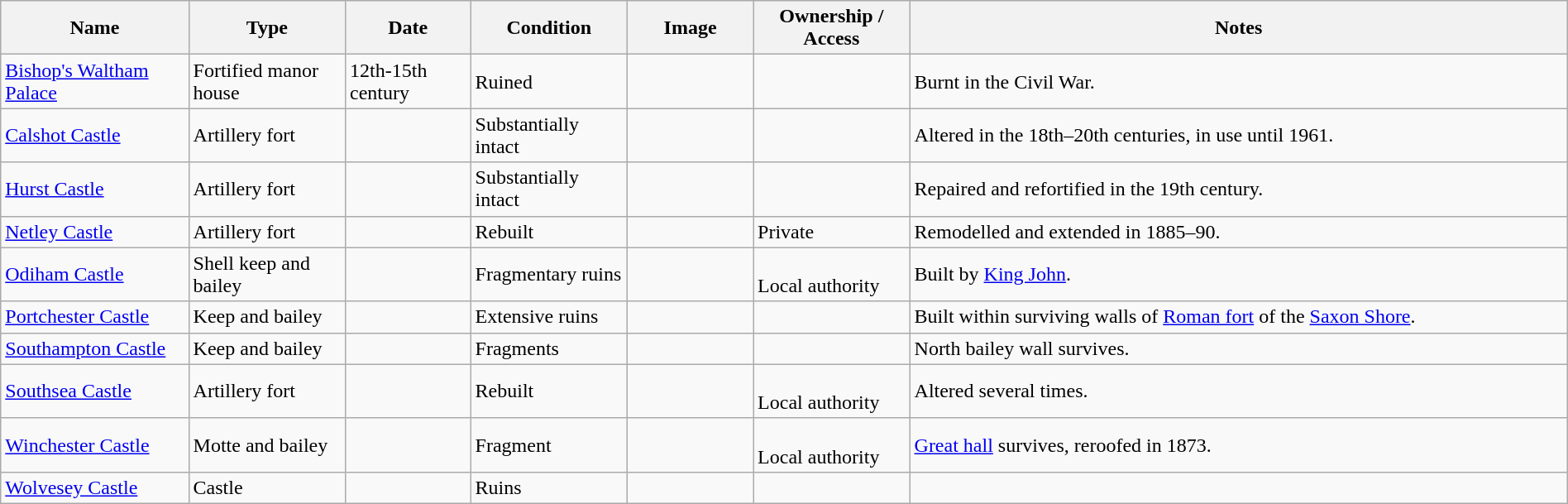<table class="wikitable sortable sticky-header" width="100%">
<tr>
<th width="12%">Name</th>
<th width="10%">Type</th>
<th width="8%">Date</th>
<th width="10%">Condition</th>
<th class="unsortable" width="94">Image</th>
<th width="10%">Ownership / Access</th>
<th class="unsortable">Notes</th>
</tr>
<tr>
<td><a href='#'>Bishop's Waltham Palace</a></td>
<td>Fortified manor house</td>
<td>12th-15th century</td>
<td>Ruined</td>
<td></td>
<td></td>
<td>Burnt in the Civil War.</td>
</tr>
<tr>
<td><a href='#'>Calshot Castle</a></td>
<td>Artillery fort</td>
<td></td>
<td>Substantially intact</td>
<td></td>
<td></td>
<td>Altered in the 18th–20th centuries, in use until 1961.</td>
</tr>
<tr>
<td><a href='#'>Hurst Castle</a></td>
<td>Artillery fort</td>
<td></td>
<td>Substantially intact</td>
<td></td>
<td></td>
<td>Repaired and refortified in the 19th century.</td>
</tr>
<tr>
<td><a href='#'>Netley Castle</a></td>
<td>Artillery fort</td>
<td></td>
<td>Rebuilt</td>
<td></td>
<td>Private</td>
<td>Remodelled and extended in 1885–90.</td>
</tr>
<tr>
<td><a href='#'>Odiham Castle</a></td>
<td>Shell keep and bailey</td>
<td></td>
<td>Fragmentary ruins</td>
<td></td>
<td><br>Local authority</td>
<td>Built by <a href='#'>King John</a>.</td>
</tr>
<tr>
<td><a href='#'>Portchester Castle</a></td>
<td>Keep and bailey</td>
<td></td>
<td>Extensive ruins</td>
<td></td>
<td></td>
<td>Built within surviving walls of <a href='#'>Roman fort</a> of the <a href='#'>Saxon Shore</a>.</td>
</tr>
<tr>
<td><a href='#'>Southampton Castle</a></td>
<td>Keep and bailey</td>
<td></td>
<td>Fragments</td>
<td></td>
<td></td>
<td>North bailey wall survives.</td>
</tr>
<tr>
<td><a href='#'>Southsea Castle</a></td>
<td>Artillery fort</td>
<td></td>
<td>Rebuilt</td>
<td></td>
<td><br>Local authority</td>
<td>Altered several times.</td>
</tr>
<tr>
<td><a href='#'>Winchester Castle</a></td>
<td>Motte and bailey</td>
<td></td>
<td>Fragment</td>
<td></td>
<td><br>Local authority</td>
<td><a href='#'>Great hall</a> survives, reroofed in 1873.</td>
</tr>
<tr>
<td><a href='#'>Wolvesey Castle</a></td>
<td>Castle</td>
<td></td>
<td>Ruins</td>
<td></td>
<td></td>
<td></td>
</tr>
</table>
